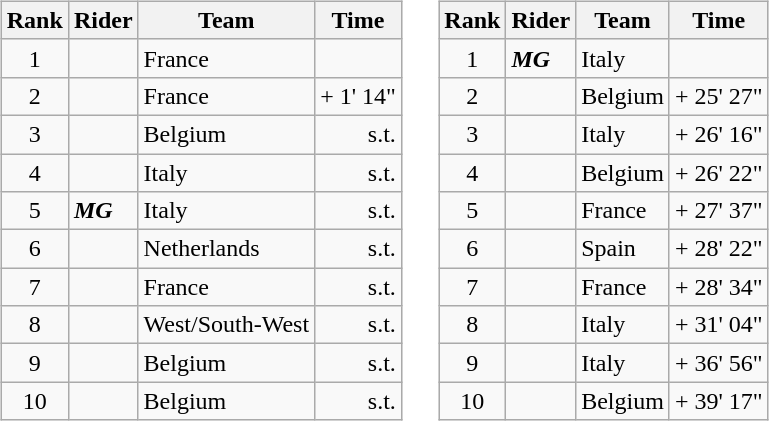<table>
<tr>
<td><br><table class="wikitable">
<tr>
<th scope="col">Rank</th>
<th scope="col">Rider</th>
<th scope="col">Team</th>
<th scope="col">Time</th>
</tr>
<tr>
<td style="text-align:center;">1</td>
<td></td>
<td>France</td>
<td style="text-align:right;"></td>
</tr>
<tr>
<td style="text-align:center;">2</td>
<td></td>
<td>France</td>
<td style="text-align:right;">+ 1' 14"</td>
</tr>
<tr>
<td style="text-align:center;">3</td>
<td></td>
<td>Belgium</td>
<td style="text-align:right;">s.t.</td>
</tr>
<tr>
<td style="text-align:center;">4</td>
<td></td>
<td>Italy</td>
<td style="text-align:right;">s.t.</td>
</tr>
<tr>
<td style="text-align:center;">5</td>
<td>  <strong><em>MG</em></strong></td>
<td>Italy</td>
<td style="text-align:right;">s.t.</td>
</tr>
<tr>
<td style="text-align:center;">6</td>
<td></td>
<td>Netherlands</td>
<td style="text-align:right;">s.t.</td>
</tr>
<tr>
<td style="text-align:center;">7</td>
<td></td>
<td>France</td>
<td style="text-align:right;">s.t.</td>
</tr>
<tr>
<td style="text-align:center;">8</td>
<td></td>
<td>West/South-West</td>
<td style="text-align:right;">s.t.</td>
</tr>
<tr>
<td style="text-align:center;">9</td>
<td></td>
<td>Belgium</td>
<td style="text-align:right;">s.t.</td>
</tr>
<tr>
<td style="text-align:center;">10</td>
<td></td>
<td>Belgium</td>
<td style="text-align:right;">s.t.</td>
</tr>
</table>
</td>
<td></td>
<td><br><table class="wikitable">
<tr>
<th scope="col">Rank</th>
<th scope="col">Rider</th>
<th scope="col">Team</th>
<th scope="col">Time</th>
</tr>
<tr>
<td style="text-align:center;">1</td>
<td>  <strong><em>MG</em></strong></td>
<td>Italy</td>
<td style="text-align:right;"></td>
</tr>
<tr>
<td style="text-align:center;">2</td>
<td></td>
<td>Belgium</td>
<td style="text-align:right;">+ 25' 27"</td>
</tr>
<tr>
<td style="text-align:center;">3</td>
<td></td>
<td>Italy</td>
<td style="text-align:right;">+ 26' 16"</td>
</tr>
<tr>
<td style="text-align:center;">4</td>
<td></td>
<td>Belgium</td>
<td style="text-align:right;">+ 26' 22"</td>
</tr>
<tr>
<td style="text-align:center;">5</td>
<td></td>
<td>France</td>
<td style="text-align:right;">+ 27' 37"</td>
</tr>
<tr>
<td style="text-align:center;">6</td>
<td></td>
<td>Spain</td>
<td style="text-align:right;">+ 28' 22"</td>
</tr>
<tr>
<td style="text-align:center;">7</td>
<td></td>
<td>France</td>
<td style="text-align:right;">+ 28' 34"</td>
</tr>
<tr>
<td style="text-align:center;">8</td>
<td></td>
<td>Italy</td>
<td style="text-align:right;">+ 31' 04"</td>
</tr>
<tr>
<td style="text-align:center;">9</td>
<td></td>
<td>Italy</td>
<td style="text-align:right;">+ 36' 56"</td>
</tr>
<tr>
<td style="text-align:center;">10</td>
<td></td>
<td>Belgium</td>
<td style="text-align:right;">+ 39' 17"</td>
</tr>
</table>
</td>
</tr>
</table>
